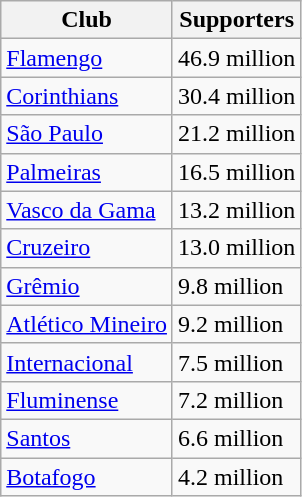<table class="wikitable sortable">
<tr>
<th>Club</th>
<th>Supporters</th>
</tr>
<tr>
<td><a href='#'>Flamengo</a></td>
<td>46.9 million</td>
</tr>
<tr>
<td><a href='#'>Corinthians</a></td>
<td>30.4 million</td>
</tr>
<tr>
<td><a href='#'>São Paulo</a></td>
<td>21.2 million</td>
</tr>
<tr>
<td><a href='#'>Palmeiras</a></td>
<td>16.5 million</td>
</tr>
<tr>
<td><a href='#'>Vasco da Gama</a></td>
<td>13.2 million</td>
</tr>
<tr>
<td><a href='#'>Cruzeiro</a></td>
<td>13.0 million</td>
</tr>
<tr>
<td><a href='#'>Grêmio</a></td>
<td>9.8 million</td>
</tr>
<tr>
<td><a href='#'>Atlético Mineiro</a></td>
<td>9.2 million</td>
</tr>
<tr>
<td><a href='#'>Internacional</a></td>
<td>7.5 million</td>
</tr>
<tr>
<td><a href='#'>Fluminense</a></td>
<td>7.2 million</td>
</tr>
<tr>
<td><a href='#'>Santos</a></td>
<td>6.6 million</td>
</tr>
<tr>
<td><a href='#'>Botafogo</a></td>
<td>4.2 million</td>
</tr>
</table>
